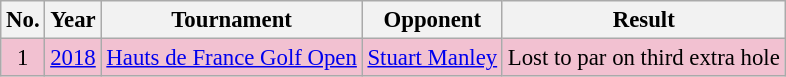<table class="wikitable" style="font-size:95%;">
<tr>
<th>No.</th>
<th>Year</th>
<th>Tournament</th>
<th>Opponent</th>
<th>Result</th>
</tr>
<tr style="background:#F2C1D1;">
<td align=center>1</td>
<td><a href='#'>2018</a></td>
<td><a href='#'>Hauts de France Golf Open</a></td>
<td> <a href='#'>Stuart Manley</a></td>
<td>Lost to par on third extra hole</td>
</tr>
</table>
